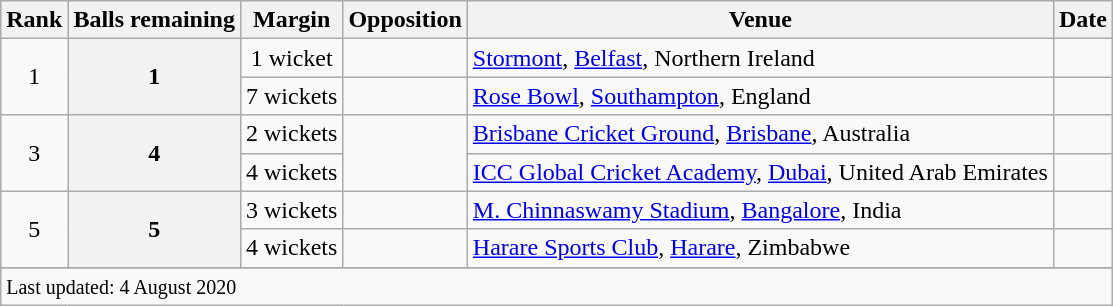<table class="wikitable plainrowheaders sortable">
<tr>
<th scope=col>Rank</th>
<th scope=col>Balls remaining</th>
<th scope=col>Margin</th>
<th scope=col>Opposition</th>
<th scope=col>Venue</th>
<th scope=col>Date</th>
</tr>
<tr>
<td align=center rowspan=2>1</td>
<th scope=row style=text-align:center; rowspan=2>1</th>
<td scope=row style=text-align:center;>1 wicket</td>
<td></td>
<td><a href='#'>Stormont</a>, <a href='#'>Belfast</a>, Northern Ireland</td>
<td></td>
</tr>
<tr>
<td scope=row style=text-align:center;>7 wickets</td>
<td></td>
<td><a href='#'>Rose Bowl</a>, <a href='#'>Southampton</a>, England</td>
<td></td>
</tr>
<tr>
<td align=center rowspan=2>3</td>
<th scope=row style=text-align:center; rowspan=2>4</th>
<td scope=row style=text-align:center;>2 wickets</td>
<td rowspan=2></td>
<td><a href='#'>Brisbane Cricket Ground</a>, <a href='#'>Brisbane</a>, Australia</td>
<td> </td>
</tr>
<tr>
<td scope=row style=text-align:center;>4 wickets</td>
<td><a href='#'>ICC Global Cricket Academy</a>, <a href='#'>Dubai</a>, United Arab Emirates</td>
<td></td>
</tr>
<tr>
<td align=center rowspan=2>5</td>
<th scope=row style=text-align:center; rowspan=2>5</th>
<td scope=row style=text-align:center;>3 wickets</td>
<td></td>
<td><a href='#'>M. Chinnaswamy Stadium</a>, <a href='#'>Bangalore</a>, India</td>
<td> </td>
</tr>
<tr>
<td scope=row style=text-align:center;>4 wickets</td>
<td></td>
<td><a href='#'>Harare Sports Club</a>, <a href='#'>Harare</a>, Zimbabwe</td>
<td></td>
</tr>
<tr>
</tr>
<tr class=sortbottom>
<td colspan=6><small>Last updated: 4 August 2020</small></td>
</tr>
</table>
